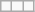<table class="wikitable">
<tr style="vertical-align:top;">
<td></td>
<td></td>
<td></td>
</tr>
</table>
